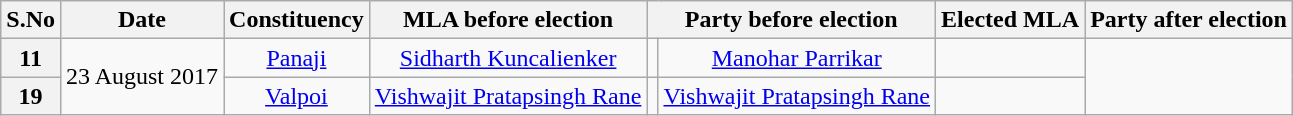<table class="wikitable sortable" style="text-align:center;">
<tr>
<th>S.No</th>
<th>Date</th>
<th>Constituency</th>
<th>MLA before election</th>
<th colspan="2">Party before election</th>
<th>Elected MLA</th>
<th colspan="2">Party after election</th>
</tr>
<tr>
<th>11</th>
<td rowspan="2">23 August 2017</td>
<td><a href='#'>Panaji</a></td>
<td><a href='#'>Sidharth Kuncalienker</a></td>
<td></td>
<td><a href='#'>Manohar Parrikar</a></td>
<td></td>
</tr>
<tr>
<th>19</th>
<td><a href='#'>Valpoi</a></td>
<td><a href='#'>Vishwajit Pratapsingh Rane</a></td>
<td></td>
<td><a href='#'>Vishwajit Pratapsingh Rane</a></td>
<td></td>
</tr>
</table>
